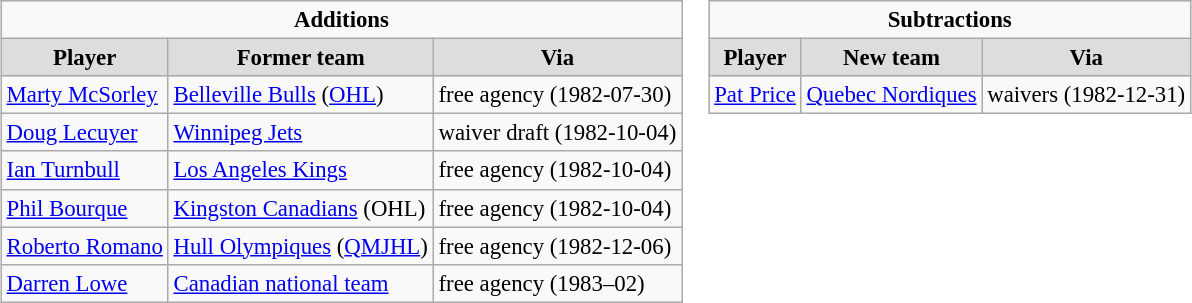<table cellspacing="0">
<tr>
<td valign="top"><br><table class="wikitable" style="font-size: 95%">
<tr>
<td colspan="10" align="center"><strong>Additions</strong></td>
</tr>
<tr align="center"  bgcolor="#dddddd">
<td><strong>Player</strong></td>
<td><strong>Former team</strong></td>
<td><strong>Via</strong></td>
</tr>
<tr>
<td><a href='#'>Marty McSorley</a></td>
<td><a href='#'>Belleville Bulls</a> (<a href='#'>OHL</a>)</td>
<td>free agency (1982-07-30)</td>
</tr>
<tr>
<td><a href='#'>Doug Lecuyer</a></td>
<td><a href='#'>Winnipeg Jets</a></td>
<td>waiver draft (1982-10-04)</td>
</tr>
<tr>
<td><a href='#'>Ian Turnbull</a></td>
<td><a href='#'>Los Angeles Kings</a></td>
<td>free agency (1982-10-04)</td>
</tr>
<tr>
<td><a href='#'>Phil Bourque</a></td>
<td><a href='#'>Kingston Canadians</a> (OHL)</td>
<td>free agency (1982-10-04)</td>
</tr>
<tr>
<td><a href='#'>Roberto Romano</a></td>
<td><a href='#'>Hull Olympiques</a> (<a href='#'>QMJHL</a>)</td>
<td>free agency (1982-12-06)</td>
</tr>
<tr>
<td><a href='#'>Darren Lowe</a></td>
<td><a href='#'>Canadian national team</a></td>
<td>free agency (1983–02)</td>
</tr>
</table>
</td>
<td valign="top"><br><table class="wikitable" style="font-size: 95%">
<tr>
<td colspan="10" align="center"><strong>Subtractions</strong></td>
</tr>
<tr align="center"  bgcolor="#dddddd">
<td><strong>Player</strong></td>
<td><strong>New team</strong></td>
<td><strong>Via</strong></td>
</tr>
<tr>
<td><a href='#'>Pat Price</a></td>
<td><a href='#'>Quebec Nordiques</a></td>
<td>waivers (1982-12-31)</td>
</tr>
</table>
</td>
</tr>
</table>
